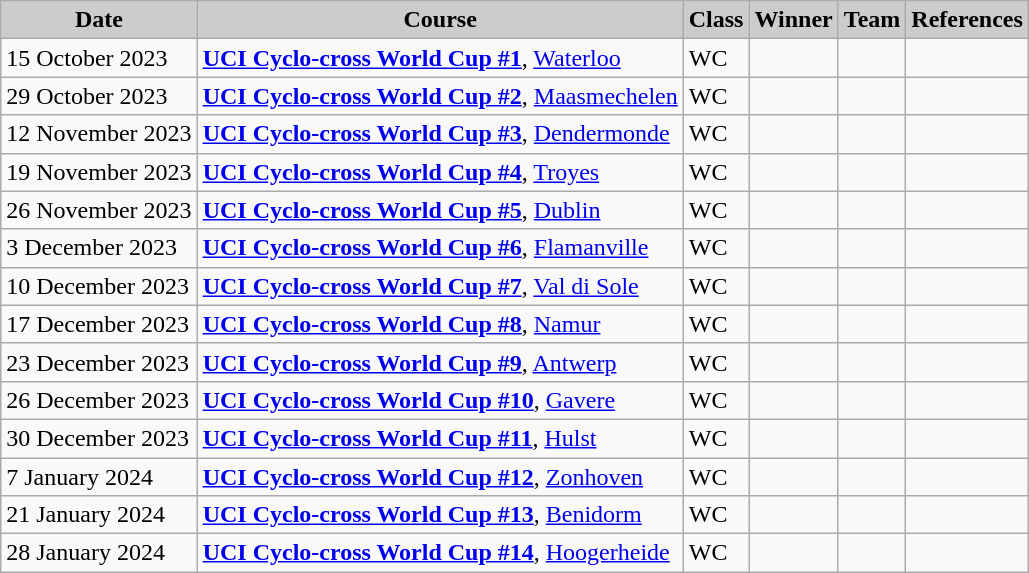<table class="wikitable sortable alternance ">
<tr>
<th scope="col" style="background-color:#CCCCCC;">Date</th>
<th scope="col" style="background-color:#CCCCCC;">Course</th>
<th scope="col" style="background-color:#CCCCCC;">Class</th>
<th scope="col" style="background-color:#CCCCCC;">Winner</th>
<th scope="col" style="background-color:#CCCCCC;">Team</th>
<th scope="col" style="background-color:#CCCCCC;">References</th>
</tr>
<tr>
<td>15 October 2023</td>
<td> <strong><a href='#'>UCI Cyclo-cross World Cup #1</a></strong>, <a href='#'>Waterloo</a></td>
<td>WC</td>
<td></td>
<td></td>
<td></td>
</tr>
<tr>
<td>29 October 2023</td>
<td> <strong><a href='#'>UCI Cyclo-cross World Cup #2</a></strong>, <a href='#'>Maasmechelen</a></td>
<td>WC</td>
<td></td>
<td></td>
<td></td>
</tr>
<tr>
<td>12 November 2023</td>
<td> <strong><a href='#'>UCI Cyclo-cross World Cup #3</a></strong>, <a href='#'>Dendermonde</a></td>
<td>WC</td>
<td></td>
<td></td>
<td></td>
</tr>
<tr>
<td>19 November 2023</td>
<td> <strong><a href='#'>UCI Cyclo-cross World Cup #4</a></strong>, <a href='#'>Troyes</a></td>
<td>WC</td>
<td></td>
<td></td>
<td></td>
</tr>
<tr>
<td>26 November 2023</td>
<td> <strong><a href='#'>UCI Cyclo-cross World Cup #5</a></strong>, <a href='#'>Dublin</a></td>
<td>WC</td>
<td></td>
<td></td>
<td></td>
</tr>
<tr>
<td>3 December 2023</td>
<td> <strong><a href='#'>UCI Cyclo-cross World Cup #6</a></strong>, <a href='#'>Flamanville</a></td>
<td>WC</td>
<td></td>
<td></td>
<td></td>
</tr>
<tr>
<td>10 December 2023</td>
<td> <strong><a href='#'>UCI Cyclo-cross World Cup #7</a></strong>, <a href='#'>Val di Sole</a></td>
<td>WC</td>
<td></td>
<td></td>
<td></td>
</tr>
<tr>
<td>17 December 2023</td>
<td> <strong><a href='#'>UCI Cyclo-cross World Cup #8</a></strong>, <a href='#'>Namur</a></td>
<td>WC</td>
<td></td>
<td></td>
<td></td>
</tr>
<tr>
<td>23 December 2023</td>
<td> <strong><a href='#'>UCI Cyclo-cross World Cup #9</a></strong>, <a href='#'>Antwerp</a></td>
<td>WC</td>
<td></td>
<td></td>
<td></td>
</tr>
<tr>
<td>26 December 2023</td>
<td> <strong><a href='#'>UCI Cyclo-cross World Cup #10</a></strong>, <a href='#'>Gavere</a></td>
<td>WC</td>
<td></td>
<td></td>
<td></td>
</tr>
<tr>
<td>30 December 2023</td>
<td> <strong><a href='#'>UCI Cyclo-cross World Cup #11</a></strong>, <a href='#'>Hulst</a></td>
<td>WC</td>
<td></td>
<td></td>
<td></td>
</tr>
<tr>
<td>7 January 2024</td>
<td> <strong><a href='#'>UCI Cyclo-cross World Cup #12</a></strong>, <a href='#'>Zonhoven</a></td>
<td>WC</td>
<td></td>
<td></td>
<td></td>
</tr>
<tr>
<td>21 January 2024</td>
<td> <strong><a href='#'>UCI Cyclo-cross World Cup #13</a></strong>, <a href='#'>Benidorm</a></td>
<td>WC</td>
<td></td>
<td></td>
<td></td>
</tr>
<tr>
<td>28 January 2024</td>
<td> <strong><a href='#'>UCI Cyclo-cross World Cup #14</a></strong>, <a href='#'>Hoogerheide</a></td>
<td>WC</td>
<td></td>
<td></td>
<td></td>
</tr>
</table>
